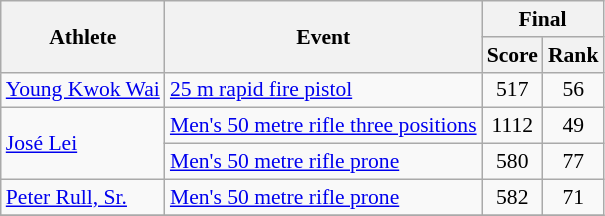<table class="wikitable" style="font-size:90%">
<tr>
<th rowspan="2">Athlete</th>
<th rowspan="2">Event</th>
<th colspan="2">Final</th>
</tr>
<tr>
<th>Score</th>
<th>Rank</th>
</tr>
<tr>
<td rowspan=1><a href='#'>Young Kwok Wai</a></td>
<td><a href='#'>25 m rapid fire pistol</a></td>
<td align="center">517</td>
<td align="center">56</td>
</tr>
<tr>
<td rowspan=2><a href='#'>José Lei</a></td>
<td><a href='#'>Men's 50 metre rifle three positions</a></td>
<td align="center">1112</td>
<td align="center">49</td>
</tr>
<tr>
<td><a href='#'>Men's 50 metre rifle prone</a></td>
<td align="center">580</td>
<td align="center">77</td>
</tr>
<tr>
<td rowspan=1><a href='#'>Peter Rull, Sr.</a></td>
<td><a href='#'>Men's 50 metre rifle prone</a></td>
<td align="center">582</td>
<td align="center">71</td>
</tr>
<tr>
</tr>
</table>
